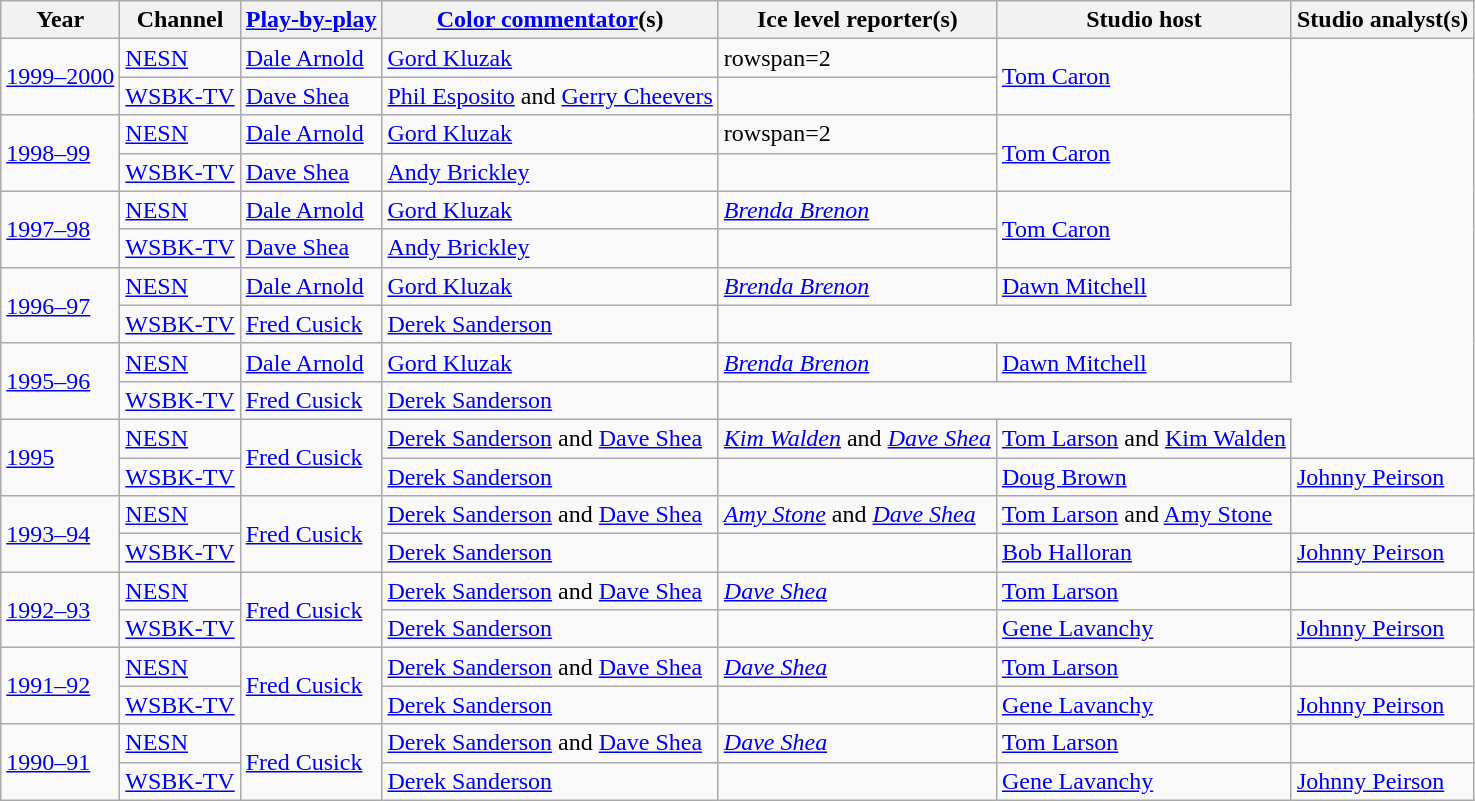<table class="wikitable">
<tr>
<th>Year</th>
<th>Channel</th>
<th><a href='#'>Play-by-play</a></th>
<th><a href='#'>Color commentator</a>(s)</th>
<th>Ice level reporter(s)</th>
<th>Studio host</th>
<th>Studio analyst(s)</th>
</tr>
<tr>
<td rowspan=2><a href='#'>1999–2000</a></td>
<td><a href='#'>NESN</a></td>
<td><a href='#'>Dale Arnold</a></td>
<td><a href='#'>Gord Kluzak</a></td>
<td>rowspan=2 </td>
<td rowspan=2><a href='#'>Tom Caron</a></td>
</tr>
<tr>
<td><a href='#'>WSBK-TV</a></td>
<td><a href='#'>Dave Shea</a></td>
<td><a href='#'>Phil Esposito</a> and <a href='#'>Gerry Cheevers</a></td>
</tr>
<tr>
<td rowspan=2><a href='#'>1998–99</a></td>
<td><a href='#'>NESN</a></td>
<td><a href='#'>Dale Arnold</a></td>
<td><a href='#'>Gord Kluzak</a></td>
<td>rowspan=2 </td>
<td rowspan=2><a href='#'>Tom Caron</a></td>
</tr>
<tr>
<td><a href='#'>WSBK-TV</a></td>
<td><a href='#'>Dave Shea</a></td>
<td><a href='#'>Andy Brickley</a></td>
</tr>
<tr>
<td rowspan=2><a href='#'>1997–98</a></td>
<td><a href='#'>NESN</a></td>
<td><a href='#'>Dale Arnold</a></td>
<td><a href='#'>Gord Kluzak</a></td>
<td><em><a href='#'>Brenda Brenon</a></em></td>
<td rowspan=2><a href='#'>Tom Caron</a></td>
</tr>
<tr>
<td><a href='#'>WSBK-TV</a></td>
<td><a href='#'>Dave Shea</a></td>
<td><a href='#'>Andy Brickley</a></td>
</tr>
<tr>
<td rowspan=2><a href='#'>1996–97</a></td>
<td><a href='#'>NESN</a></td>
<td><a href='#'>Dale Arnold</a></td>
<td><a href='#'>Gord Kluzak</a></td>
<td><em><a href='#'>Brenda Brenon</a></em></td>
<td><a href='#'>Dawn Mitchell</a></td>
</tr>
<tr>
<td><a href='#'>WSBK-TV</a></td>
<td><a href='#'>Fred Cusick</a></td>
<td><a href='#'>Derek Sanderson</a></td>
</tr>
<tr>
<td rowspan=2><a href='#'>1995–96</a></td>
<td><a href='#'>NESN</a></td>
<td><a href='#'>Dale Arnold</a></td>
<td><a href='#'>Gord Kluzak</a></td>
<td><em><a href='#'>Brenda Brenon</a></em></td>
<td><a href='#'>Dawn Mitchell</a></td>
</tr>
<tr>
<td><a href='#'>WSBK-TV</a></td>
<td><a href='#'>Fred Cusick</a></td>
<td><a href='#'>Derek Sanderson</a></td>
</tr>
<tr>
<td rowspan=2><a href='#'>1995</a></td>
<td><a href='#'>NESN</a></td>
<td rowspan=2><a href='#'>Fred Cusick</a></td>
<td><a href='#'>Derek Sanderson</a> and <a href='#'>Dave Shea</a></td>
<td><em><a href='#'>Kim Walden</a></em> and <em><a href='#'>Dave Shea</a></em></td>
<td><a href='#'>Tom Larson</a> and <a href='#'>Kim Walden</a></td>
</tr>
<tr>
<td><a href='#'>WSBK-TV</a></td>
<td><a href='#'>Derek Sanderson</a></td>
<td></td>
<td><a href='#'>Doug Brown</a></td>
<td><a href='#'>Johnny Peirson</a></td>
</tr>
<tr>
<td rowspan=2><a href='#'>1993–94</a></td>
<td><a href='#'>NESN</a></td>
<td rowspan=2><a href='#'>Fred Cusick</a></td>
<td><a href='#'>Derek Sanderson</a> and <a href='#'>Dave Shea</a></td>
<td><em><a href='#'>Amy Stone</a></em> and <em><a href='#'>Dave Shea</a></em></td>
<td><a href='#'>Tom Larson</a> and <a href='#'>Amy Stone</a></td>
</tr>
<tr>
<td><a href='#'>WSBK-TV</a></td>
<td><a href='#'>Derek Sanderson</a></td>
<td></td>
<td><a href='#'>Bob Halloran</a></td>
<td><a href='#'>Johnny Peirson</a></td>
</tr>
<tr>
<td rowspan=2><a href='#'>1992–93</a></td>
<td><a href='#'>NESN</a></td>
<td rowspan=2><a href='#'>Fred Cusick</a></td>
<td><a href='#'>Derek Sanderson</a> and <a href='#'>Dave Shea</a></td>
<td><em><a href='#'>Dave Shea</a></em></td>
<td><a href='#'>Tom Larson</a></td>
</tr>
<tr>
<td><a href='#'>WSBK-TV</a></td>
<td><a href='#'>Derek Sanderson</a></td>
<td></td>
<td><a href='#'>Gene Lavanchy</a></td>
<td><a href='#'>Johnny Peirson</a></td>
</tr>
<tr>
<td rowspan=2><a href='#'>1991–92</a></td>
<td><a href='#'>NESN</a></td>
<td rowspan=2><a href='#'>Fred Cusick</a></td>
<td><a href='#'>Derek Sanderson</a> and <a href='#'>Dave Shea</a></td>
<td><em><a href='#'>Dave Shea</a></em></td>
<td><a href='#'>Tom Larson</a></td>
</tr>
<tr>
<td><a href='#'>WSBK-TV</a></td>
<td><a href='#'>Derek Sanderson</a></td>
<td></td>
<td><a href='#'>Gene Lavanchy</a></td>
<td><a href='#'>Johnny Peirson</a></td>
</tr>
<tr>
<td rowspan=2><a href='#'>1990–91</a></td>
<td><a href='#'>NESN</a></td>
<td rowspan=2><a href='#'>Fred Cusick</a></td>
<td><a href='#'>Derek Sanderson</a> and <a href='#'>Dave Shea</a></td>
<td><em><a href='#'>Dave Shea</a></em></td>
<td><a href='#'>Tom Larson</a></td>
</tr>
<tr>
<td><a href='#'>WSBK-TV</a></td>
<td><a href='#'>Derek Sanderson</a></td>
<td></td>
<td><a href='#'>Gene Lavanchy</a></td>
<td><a href='#'>Johnny Peirson</a></td>
</tr>
</table>
